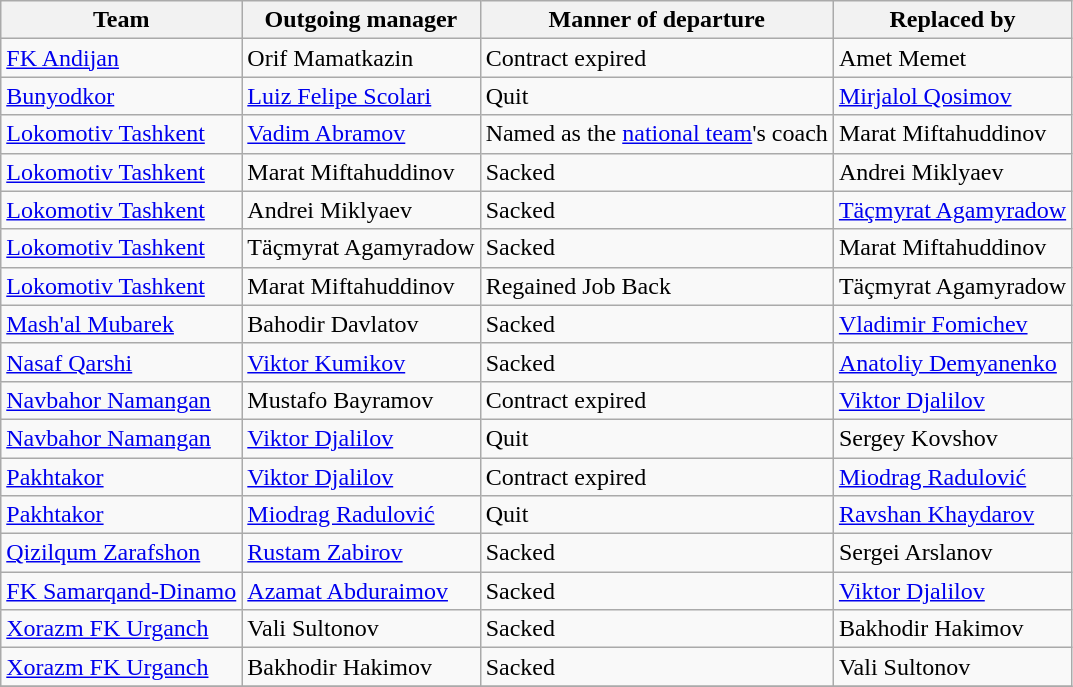<table class="wikitable">
<tr>
<th>Team</th>
<th>Outgoing manager</th>
<th>Manner of departure</th>
<th>Replaced by</th>
</tr>
<tr>
<td><a href='#'>FK Andijan</a></td>
<td> Orif Mamatkazin</td>
<td>Contract expired</td>
<td>  Amet Memet</td>
</tr>
<tr>
<td><a href='#'>Bunyodkor</a></td>
<td> <a href='#'>Luiz Felipe Scolari</a></td>
<td>Quit</td>
<td> <a href='#'>Mirjalol Qosimov</a></td>
</tr>
<tr>
<td><a href='#'>Lokomotiv Tashkent</a></td>
<td> <a href='#'>Vadim Abramov</a></td>
<td>Named as the <a href='#'>national team</a>'s coach</td>
<td> Marat Miftahuddinov</td>
</tr>
<tr>
<td><a href='#'>Lokomotiv Tashkent</a></td>
<td> Marat Miftahuddinov</td>
<td>Sacked</td>
<td> Andrei Miklyaev</td>
</tr>
<tr>
<td><a href='#'>Lokomotiv Tashkent</a></td>
<td> Andrei Miklyaev</td>
<td>Sacked</td>
<td> <a href='#'>Täçmyrat Agamyradow</a></td>
</tr>
<tr>
<td><a href='#'>Lokomotiv Tashkent</a></td>
<td> Täçmyrat Agamyradow</td>
<td>Sacked</td>
<td> Marat Miftahuddinov</td>
</tr>
<tr>
<td><a href='#'>Lokomotiv Tashkent</a></td>
<td> Marat Miftahuddinov</td>
<td>Regained Job Back</td>
<td> Täçmyrat Agamyradow</td>
</tr>
<tr>
<td><a href='#'>Mash'al Mubarek</a></td>
<td> Bahodir Davlatov</td>
<td>Sacked</td>
<td> <a href='#'>Vladimir Fomichev</a></td>
</tr>
<tr>
<td><a href='#'>Nasaf Qarshi</a></td>
<td> <a href='#'>Viktor Kumikov</a></td>
<td>Sacked</td>
<td> <a href='#'>Anatoliy Demyanenko</a></td>
</tr>
<tr>
<td><a href='#'>Navbahor Namangan</a></td>
<td> Mustafo Bayramov</td>
<td>Contract expired</td>
<td> <a href='#'>Viktor Djalilov</a></td>
</tr>
<tr>
<td><a href='#'>Navbahor Namangan</a></td>
<td> <a href='#'>Viktor Djalilov</a></td>
<td>Quit</td>
<td> Sergey Kovshov</td>
</tr>
<tr>
<td><a href='#'>Pakhtakor</a></td>
<td> <a href='#'>Viktor Djalilov</a></td>
<td>Contract expired</td>
<td> <a href='#'>Miodrag Radulović</a></td>
</tr>
<tr>
<td><a href='#'>Pakhtakor</a></td>
<td> <a href='#'>Miodrag Radulović</a></td>
<td>Quit</td>
<td> <a href='#'>Ravshan Khaydarov</a></td>
</tr>
<tr>
<td><a href='#'>Qizilqum Zarafshon</a></td>
<td> <a href='#'>Rustam Zabirov</a></td>
<td>Sacked</td>
<td> Sergei Arslanov</td>
</tr>
<tr>
<td><a href='#'>FK Samarqand-Dinamo</a></td>
<td> <a href='#'>Azamat Abduraimov</a></td>
<td>Sacked</td>
<td> <a href='#'>Viktor Djalilov</a></td>
</tr>
<tr>
<td><a href='#'>Xorazm FK Urganch</a></td>
<td> Vali Sultonov</td>
<td>Sacked</td>
<td> Bakhodir Hakimov</td>
</tr>
<tr>
<td><a href='#'>Xorazm FK Urganch</a></td>
<td> Bakhodir Hakimov</td>
<td>Sacked</td>
<td> Vali Sultonov</td>
</tr>
<tr>
</tr>
</table>
